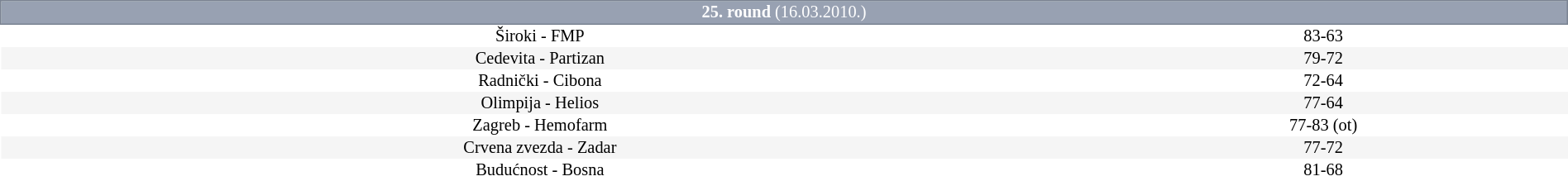<table border=0 cellspacing=0 cellpadding=1em style="font-size: 85%; border-collapse: collapse;width:100%;">
<tr>
<td colspan=5 bgcolor=#98A1B2 style="border:1px solid #7A8392; text-align:center; color:#FFFFFF;"><strong>25. round</strong> (16.03.2010.)</td>
</tr>
<tr align=center bgcolor=#FFFFFF>
<td>Široki - FMP</td>
<td>83-63</td>
</tr>
<tr align=center bgcolor=#f5f5f5>
<td>Cedevita - Partizan</td>
<td>79-72</td>
</tr>
<tr align=center bgcolor=#FFFFFF>
<td>Radnički - Cibona</td>
<td>72-64</td>
</tr>
<tr align=center bgcolor=#f5f5f5>
<td>Olimpija - Helios</td>
<td>77-64</td>
</tr>
<tr align=center bgcolor=#FFFFFF>
<td>Zagreb - Hemofarm</td>
<td>77-83 (ot)</td>
</tr>
<tr align=center bgcolor=#f5f5f5>
<td>Crvena zvezda - Zadar</td>
<td>77-72</td>
</tr>
<tr align=center bgcolor=#FFFFFF>
<td>Budućnost - Bosna</td>
<td>81-68</td>
</tr>
</table>
